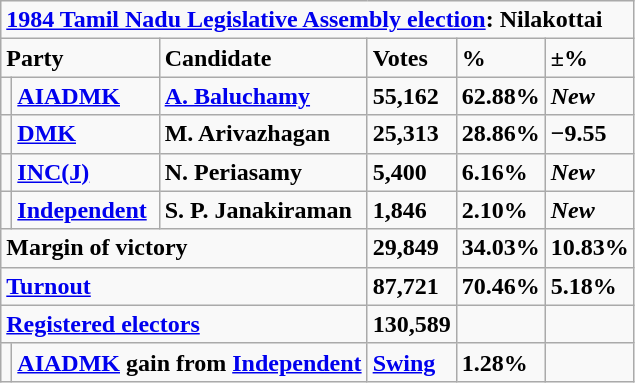<table class="wikitable">
<tr>
<td colspan="6"><strong><a href='#'>1984 Tamil Nadu  Legislative Assembly election</a>: Nilakottai</strong></td>
</tr>
<tr>
<td colspan="2"><strong>Party</strong></td>
<td><strong>Candidate</strong></td>
<td><strong>Votes</strong></td>
<td><strong>%</strong></td>
<td><strong>±%</strong></td>
</tr>
<tr>
<td></td>
<td><strong><a href='#'>AIADMK</a></strong></td>
<td><strong><a href='#'>A. Baluchamy</a></strong></td>
<td><strong>55,162</strong></td>
<td><strong>62.88%</strong></td>
<td><strong><em>New</em></strong></td>
</tr>
<tr>
<td></td>
<td><strong><a href='#'>DMK</a></strong></td>
<td><strong>M. Arivazhagan</strong></td>
<td><strong>25,313</strong></td>
<td><strong>28.86%</strong></td>
<td><strong>−9.55</strong></td>
</tr>
<tr>
<td></td>
<td><strong><a href='#'>INC(J)</a></strong></td>
<td><strong>N. Periasamy</strong></td>
<td><strong>5,400</strong></td>
<td><strong>6.16%</strong></td>
<td><strong><em>New</em></strong></td>
</tr>
<tr>
<td></td>
<td><strong><a href='#'>Independent</a></strong></td>
<td><strong>S. P. Janakiraman</strong></td>
<td><strong>1,846</strong></td>
<td><strong>2.10%</strong></td>
<td><strong><em>New</em></strong></td>
</tr>
<tr>
<td colspan="3"><strong>Margin of victory</strong></td>
<td><strong>29,849</strong></td>
<td><strong>34.03%</strong></td>
<td><strong>10.83%</strong></td>
</tr>
<tr>
<td colspan="3"><strong><a href='#'>Turnout</a></strong></td>
<td><strong>87,721</strong></td>
<td><strong>70.46%</strong></td>
<td><strong>5.18%</strong></td>
</tr>
<tr>
<td colspan="3"><strong><a href='#'>Registered electors</a></strong></td>
<td><strong>130,589</strong></td>
<td></td>
<td></td>
</tr>
<tr>
<td></td>
<td colspan="2"><strong><a href='#'>AIADMK</a> gain from <a href='#'>Independent</a></strong></td>
<td><strong><a href='#'>Swing</a></strong></td>
<td><strong>1.28%</strong></td>
<td></td>
</tr>
</table>
